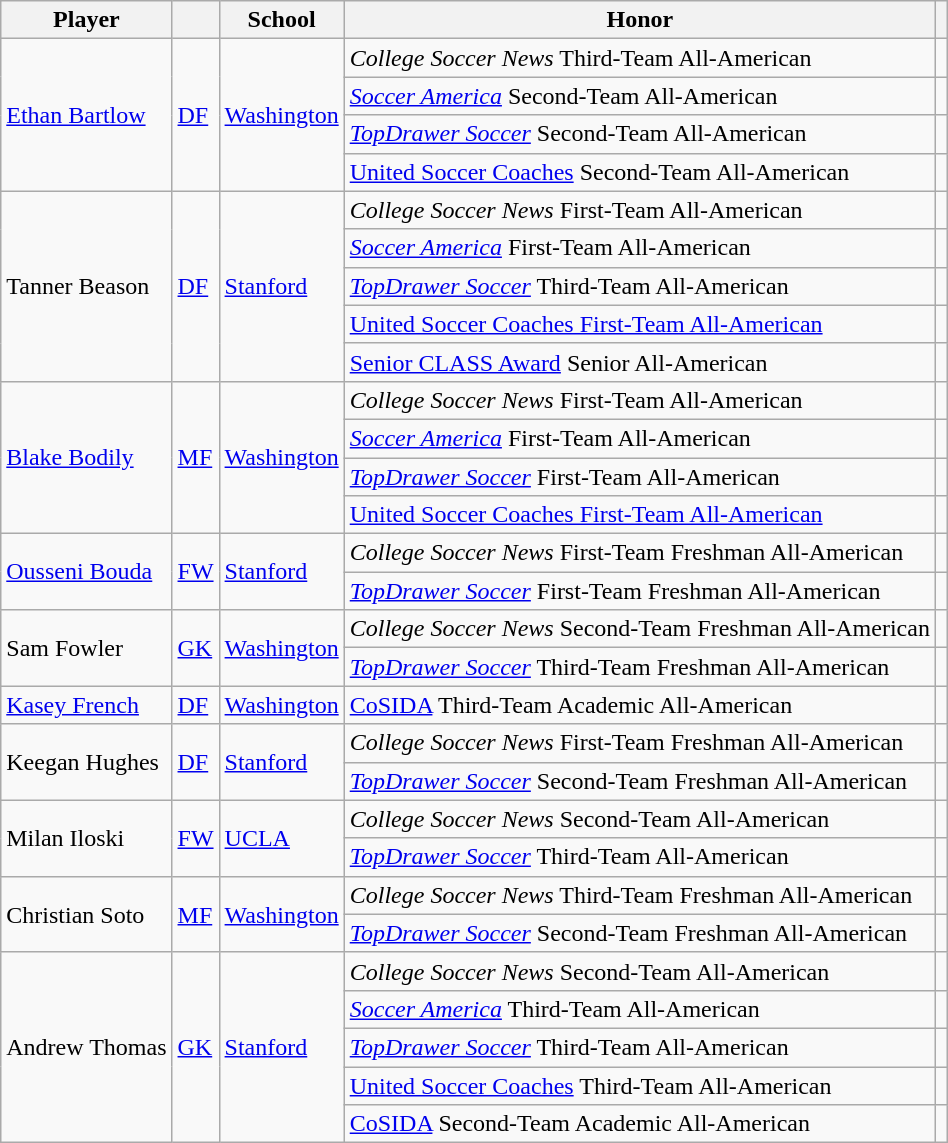<table class="wikitable">
<tr>
<th>Player</th>
<th></th>
<th>School</th>
<th>Honor</th>
<th></th>
</tr>
<tr>
<td rowspan="4"><a href='#'>Ethan Bartlow</a></td>
<td rowspan="4"><a href='#'>DF</a></td>
<td rowspan="4"><a href='#'>Washington</a></td>
<td><em>College Soccer News</em> Third-Team All-American</td>
<td></td>
</tr>
<tr>
<td><em><a href='#'>Soccer America</a></em> Second-Team All-American</td>
<td><em></em></td>
</tr>
<tr>
<td><a href='#'><em>TopDrawer Soccer</em></a> Second-Team All-American</td>
<td></td>
</tr>
<tr>
<td><a href='#'>United Soccer Coaches</a> Second-Team All-American</td>
<td></td>
</tr>
<tr>
<td rowspan="5">Tanner Beason</td>
<td rowspan="5"><a href='#'>DF</a></td>
<td rowspan="5"><a href='#'>Stanford</a></td>
<td><em>College Soccer News</em> First-Team All-American</td>
<td></td>
</tr>
<tr>
<td><em><a href='#'>Soccer America</a></em> First-Team All-American</td>
<td><em></em></td>
</tr>
<tr>
<td><a href='#'><em>TopDrawer Soccer</em></a> Third-Team All-American</td>
<td></td>
</tr>
<tr>
<td><a href='#'>United Soccer Coaches First-Team All-American</a></td>
<td></td>
</tr>
<tr>
<td><a href='#'>Senior CLASS Award</a> Senior All-American</td>
<td></td>
</tr>
<tr>
<td rowspan="4"><a href='#'>Blake Bodily</a></td>
<td rowspan="4"><a href='#'>MF</a></td>
<td rowspan="4"><a href='#'>Washington</a></td>
<td><em>College Soccer News</em> First-Team All-American</td>
<td></td>
</tr>
<tr>
<td><em><a href='#'>Soccer America</a></em> First-Team All-American</td>
<td><em></em></td>
</tr>
<tr>
<td><a href='#'><em>TopDrawer Soccer</em></a> First-Team All-American</td>
<td></td>
</tr>
<tr>
<td><a href='#'>United Soccer Coaches First-Team All-American</a></td>
<td></td>
</tr>
<tr>
<td rowspan="2"><a href='#'>Ousseni Bouda</a></td>
<td rowspan="2"><a href='#'>FW</a></td>
<td rowspan="2"><a href='#'>Stanford</a></td>
<td><em>College Soccer News</em> First-Team Freshman All-American</td>
<td></td>
</tr>
<tr>
<td><a href='#'><em>TopDrawer Soccer</em></a> First-Team Freshman All-American</td>
<td></td>
</tr>
<tr>
<td rowspan="2">Sam Fowler</td>
<td rowspan="2"><a href='#'>GK</a></td>
<td rowspan="2"><a href='#'>Washington</a></td>
<td><em>College Soccer News</em> Second-Team Freshman All-American</td>
<td></td>
</tr>
<tr>
<td><a href='#'><em>TopDrawer Soccer</em></a> Third-Team Freshman All-American</td>
<td></td>
</tr>
<tr>
<td><a href='#'>Kasey French</a></td>
<td><a href='#'>DF</a></td>
<td><a href='#'>Washington</a></td>
<td><a href='#'>CoSIDA</a> Third-Team Academic All-American</td>
<td></td>
</tr>
<tr>
<td rowspan="2">Keegan Hughes</td>
<td rowspan="2"><a href='#'>DF</a></td>
<td rowspan="2"><a href='#'>Stanford</a></td>
<td><em>College Soccer News</em> First-Team Freshman All-American</td>
<td></td>
</tr>
<tr>
<td><a href='#'><em>TopDrawer Soccer</em></a> Second-Team Freshman All-American</td>
<td></td>
</tr>
<tr>
<td rowspan="2">Milan Iloski</td>
<td rowspan="2"><a href='#'>FW</a></td>
<td rowspan="2"><a href='#'>UCLA</a></td>
<td><em>College Soccer News</em> Second-Team All-American</td>
<td></td>
</tr>
<tr>
<td><a href='#'><em>TopDrawer Soccer</em></a> Third-Team All-American</td>
<td></td>
</tr>
<tr>
<td rowspan="2">Christian Soto</td>
<td rowspan="2"><a href='#'>MF</a></td>
<td rowspan="2"><a href='#'>Washington</a></td>
<td><em>College Soccer News</em> Third-Team Freshman All-American</td>
<td></td>
</tr>
<tr>
<td><a href='#'><em>TopDrawer Soccer</em></a> Second-Team Freshman All-American</td>
<td></td>
</tr>
<tr>
<td rowspan="5">Andrew Thomas</td>
<td rowspan="5"><a href='#'>GK</a></td>
<td rowspan="5"><a href='#'>Stanford</a></td>
<td><em>College Soccer News</em> Second-Team All-American</td>
<td></td>
</tr>
<tr>
<td><em><a href='#'>Soccer America</a></em> Third-Team All-American</td>
<td><em></em></td>
</tr>
<tr>
<td><a href='#'><em>TopDrawer Soccer</em></a> Third-Team All-American</td>
<td></td>
</tr>
<tr>
<td><a href='#'>United Soccer Coaches</a> Third-Team All-American</td>
<td></td>
</tr>
<tr>
<td><a href='#'>CoSIDA</a> Second-Team Academic All-American</td>
<td></td>
</tr>
</table>
